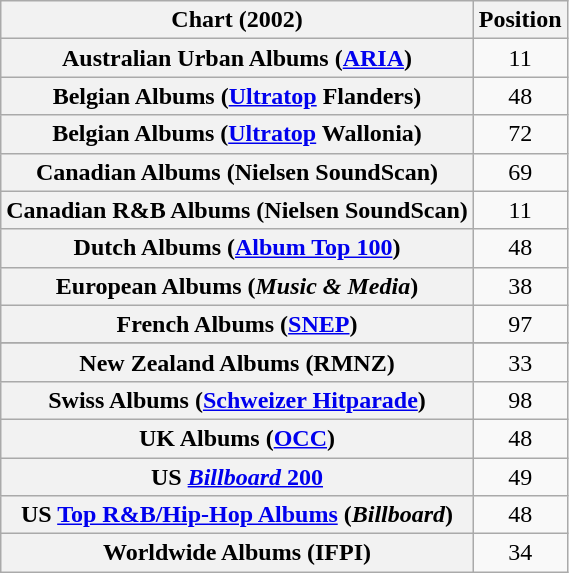<table class="wikitable sortable plainrowheaders">
<tr>
<th scope="col">Chart (2002)</th>
<th scope="col">Position</th>
</tr>
<tr>
<th scope="row">Australian Urban Albums (<a href='#'>ARIA</a>)</th>
<td style="text-align:center;">11</td>
</tr>
<tr>
<th scope="row">Belgian Albums (<a href='#'>Ultratop</a> Flanders)</th>
<td style="text-align:center;">48</td>
</tr>
<tr>
<th scope="row">Belgian Albums (<a href='#'>Ultratop</a> Wallonia)</th>
<td style="text-align:center;">72</td>
</tr>
<tr>
<th scope="row">Canadian Albums (Nielsen SoundScan)</th>
<td style="text-align:center;">69</td>
</tr>
<tr>
<th scope="row">Canadian R&B Albums (Nielsen SoundScan)</th>
<td align=center>11</td>
</tr>
<tr>
<th scope="row">Dutch Albums (<a href='#'>Album Top 100</a>)</th>
<td style="text-align:center;">48</td>
</tr>
<tr>
<th scope="row">European Albums (<em>Music & Media</em>)</th>
<td style="text-align:center;">38</td>
</tr>
<tr>
<th scope="row">French Albums (<a href='#'>SNEP</a>)</th>
<td style="text-align:center;">97</td>
</tr>
<tr>
</tr>
<tr>
<th scope="row">New Zealand Albums (RMNZ)</th>
<td style="text-align:center;">33</td>
</tr>
<tr>
<th scope="row">Swiss Albums (<a href='#'>Schweizer Hitparade</a>)</th>
<td style="text-align:center;">98</td>
</tr>
<tr>
<th scope="row">UK Albums (<a href='#'>OCC</a>)</th>
<td style="text-align:center;">48</td>
</tr>
<tr>
<th scope="row">US <a href='#'><em>Billboard</em> 200</a></th>
<td style="text-align:center;">49</td>
</tr>
<tr>
<th scope="row">US <a href='#'>Top R&B/Hip-Hop Albums</a> (<em>Billboard</em>)</th>
<td style="text-align:center;">48</td>
</tr>
<tr>
<th scope="row">Worldwide Albums (IFPI)</th>
<td style="text-align:center;">34</td>
</tr>
</table>
